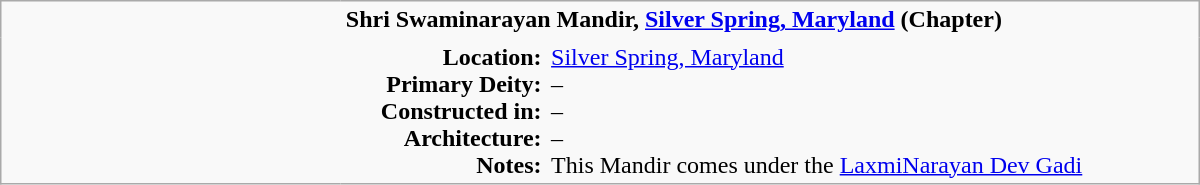<table class="wikitable plain" border="0" width="800">
<tr>
<td width="220px" rowspan="2" style="border:none;"></td>
<td valign="top" colspan=2 style="border:none;"><strong>Shri Swaminarayan Mandir, <a href='#'>Silver Spring, Maryland</a> (Chapter)</strong></td>
</tr>
<tr>
<td valign="top" style="text-align:right; border:none;"><strong>Location:</strong><br><strong>Primary Deity:</strong><br><strong>Constructed in:</strong><br><strong>Architecture:</strong><br><strong>Notes:</strong></td>
<td valign="top" style="border:none;"><a href='#'>Silver Spring, Maryland</a> <br>– <br>– <br>– <br>This Mandir comes under the <a href='#'>LaxmiNarayan Dev Gadi</a></td>
</tr>
</table>
